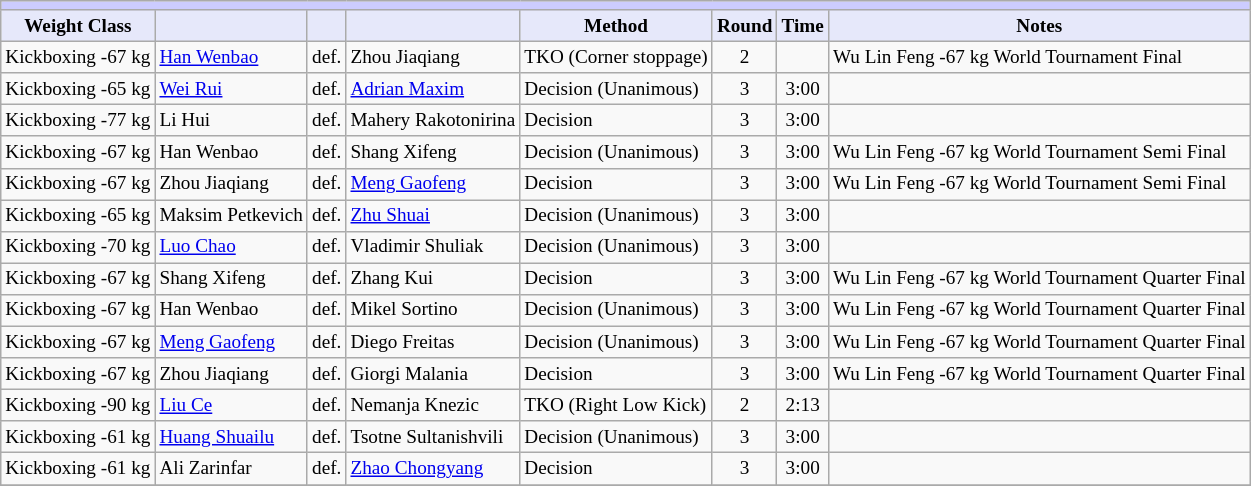<table class="wikitable" style="font-size: 80%;">
<tr>
<th colspan="8" style="background-color: #ccf; color: #000080; text-align: center;"></th>
</tr>
<tr>
<th colspan="1" style="background-color: #E6E8FA; color: #000000; text-align: center;">Weight Class</th>
<th colspan="1" style="background-color: #E6E8FA; color: #000000; text-align: center;"></th>
<th colspan="1" style="background-color: #E6E8FA; color: #000000; text-align: center;"></th>
<th colspan="1" style="background-color: #E6E8FA; color: #000000; text-align: center;"></th>
<th colspan="1" style="background-color: #E6E8FA; color: #000000; text-align: center;">Method</th>
<th colspan="1" style="background-color: #E6E8FA; color: #000000; text-align: center;">Round</th>
<th colspan="1" style="background-color: #E6E8FA; color: #000000; text-align: center;">Time</th>
<th colspan="1" style="background-color: #E6E8FA; color: #000000; text-align: center;">Notes</th>
</tr>
<tr>
<td>Kickboxing -67 kg</td>
<td> <a href='#'>Han Wenbao</a></td>
<td align=center>def.</td>
<td> Zhou Jiaqiang</td>
<td>TKO (Corner stoppage)</td>
<td align=center>2</td>
<td align=center></td>
<td>Wu Lin Feng -67 kg World Tournament Final</td>
</tr>
<tr>
<td>Kickboxing -65 kg</td>
<td> <a href='#'>Wei Rui</a></td>
<td align=center>def.</td>
<td> <a href='#'>Adrian Maxim</a></td>
<td>Decision (Unanimous)</td>
<td align=center>3</td>
<td align=center>3:00</td>
<td></td>
</tr>
<tr>
<td>Kickboxing -77 kg</td>
<td> Li Hui</td>
<td align=center>def.</td>
<td> Mahery Rakotonirina</td>
<td>Decision</td>
<td align=center>3</td>
<td align=center>3:00</td>
<td></td>
</tr>
<tr>
<td>Kickboxing -67 kg</td>
<td> Han Wenbao</td>
<td align=center>def.</td>
<td> Shang Xifeng</td>
<td>Decision (Unanimous)</td>
<td align=center>3</td>
<td align=center>3:00</td>
<td>Wu Lin Feng -67 kg World Tournament Semi Final</td>
</tr>
<tr>
<td>Kickboxing -67 kg</td>
<td> Zhou Jiaqiang</td>
<td align=center>def.</td>
<td> <a href='#'>Meng Gaofeng</a></td>
<td>Decision</td>
<td align=center>3</td>
<td align=center>3:00</td>
<td>Wu Lin Feng -67 kg World Tournament Semi Final</td>
</tr>
<tr>
<td>Kickboxing -65 kg</td>
<td> Maksim Petkevich</td>
<td align=center>def.</td>
<td> <a href='#'>Zhu Shuai</a></td>
<td>Decision (Unanimous)</td>
<td align=center>3</td>
<td align=center>3:00</td>
<td></td>
</tr>
<tr>
<td>Kickboxing -70 kg</td>
<td> <a href='#'>Luo Chao</a></td>
<td align=center>def.</td>
<td> Vladimir Shuliak</td>
<td>Decision (Unanimous)</td>
<td align=center>3</td>
<td align=center>3:00</td>
<td></td>
</tr>
<tr>
<td>Kickboxing -67 kg</td>
<td> Shang Xifeng</td>
<td align=center>def.</td>
<td> Zhang Kui</td>
<td>Decision</td>
<td align=center>3</td>
<td align=center>3:00</td>
<td>Wu Lin Feng -67 kg World Tournament Quarter Final</td>
</tr>
<tr>
<td>Kickboxing -67 kg</td>
<td> Han Wenbao</td>
<td align=center>def.</td>
<td> Mikel Sortino</td>
<td>Decision (Unanimous)</td>
<td align=center>3</td>
<td align=center>3:00</td>
<td>Wu Lin Feng -67 kg World Tournament Quarter Final</td>
</tr>
<tr>
<td>Kickboxing -67 kg</td>
<td> <a href='#'>Meng Gaofeng</a></td>
<td align=center>def.</td>
<td> Diego Freitas</td>
<td>Decision (Unanimous)</td>
<td align=center>3</td>
<td align=center>3:00</td>
<td>Wu Lin Feng -67 kg World Tournament Quarter Final</td>
</tr>
<tr>
<td>Kickboxing -67 kg</td>
<td> Zhou Jiaqiang</td>
<td align=center>def.</td>
<td> Giorgi Malania</td>
<td>Decision</td>
<td align=center>3</td>
<td align=center>3:00</td>
<td>Wu Lin Feng -67 kg World Tournament Quarter Final</td>
</tr>
<tr>
<td>Kickboxing -90 kg</td>
<td> <a href='#'>Liu Ce</a></td>
<td align=center>def.</td>
<td> Nemanja Knezic</td>
<td>TKO (Right Low Kick)</td>
<td align=center>2</td>
<td align=center>2:13</td>
<td></td>
</tr>
<tr>
<td>Kickboxing -61 kg</td>
<td> <a href='#'>Huang Shuailu</a></td>
<td align=center>def.</td>
<td> Tsotne Sultanishvili</td>
<td>Decision (Unanimous)</td>
<td align=center>3</td>
<td align=center>3:00</td>
<td></td>
</tr>
<tr>
<td>Kickboxing -61 kg</td>
<td> Ali Zarinfar</td>
<td align=center>def.</td>
<td> <a href='#'>Zhao Chongyang</a></td>
<td>Decision</td>
<td align=center>3</td>
<td align=center>3:00</td>
<td></td>
</tr>
<tr>
</tr>
</table>
